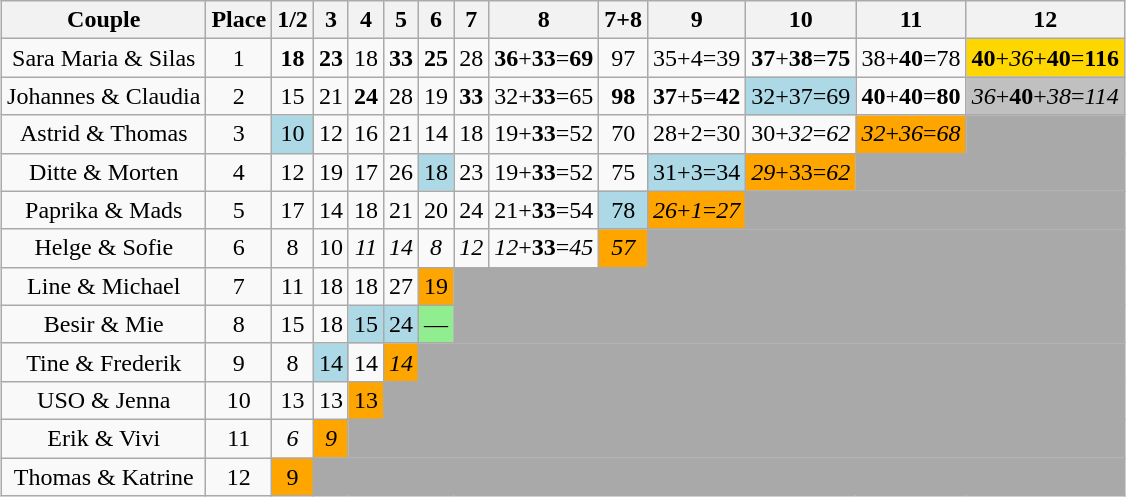<table class="wikitable sortable" style="text-align:center;margin:auto;">
<tr>
<th>Couple</th>
<th>Place</th>
<th>1/2</th>
<th>3</th>
<th>4</th>
<th>5</th>
<th>6</th>
<th>7</th>
<th>8</th>
<th>7+8</th>
<th>9</th>
<th>10</th>
<th>11</th>
<th>12</th>
</tr>
<tr>
<td>Sara Maria & Silas</td>
<td>1</td>
<td><span><strong>18</strong></span></td>
<td><span><strong>23</strong></span></td>
<td>18</td>
<td><span><strong>33</strong></span></td>
<td><span><strong>25</strong></span></td>
<td>28</td>
<td><span><strong>36</strong></span>+<strong>33</strong>=<span><strong>69</strong></span></td>
<td>97</td>
<td>35+4=39</td>
<td><span><strong>37</strong></span>+<span><strong>38</strong></span>=<span><strong>75</strong></span></td>
<td>38+<span><strong>40</strong></span>=78</td>
<td style="background:gold;"><span><strong>40</strong></span>+<span><em>36</em></span>+<span><strong>40</strong></span>=<span><strong>116</strong></span></td>
</tr>
<tr>
<td>Johannes & Claudia</td>
<td>2</td>
<td>15</td>
<td>21</td>
<td><span><strong>24</strong></span></td>
<td>28</td>
<td>19</td>
<td><span><strong>33</strong></span></td>
<td>32+<strong>33</strong>=65</td>
<td><span><strong>98</strong></span></td>
<td><span><strong>37</strong></span>+<span><strong>5</strong></span>=<span><strong>42</strong></span></td>
<td style="background:lightblue;">32+37=69</td>
<td><span><strong>40</strong></span>+<span><strong>40</strong></span>=<span><strong>80</strong></span></td>
<td style="background:silver;"><span><em>36</em></span>+<span><strong>40</strong></span>+<span><em>38</em></span>=<span><em>114</em></span></td>
</tr>
<tr>
<td>Astrid & Thomas</td>
<td>3</td>
<td style="background:lightblue;">10</td>
<td>12</td>
<td>16</td>
<td>21</td>
<td>14</td>
<td>18</td>
<td>19+<strong>33</strong>=52</td>
<td>70</td>
<td>28+2=30</td>
<td>30+<span><em>32</em></span>=<span><em>62</em></span></td>
<td style="background:orange;"><span><em>32</em></span>+<span><em>36</em></span>=<span><em>68</em></span></td>
<td colspan="1" style="background:darkgray;"></td>
</tr>
<tr>
<td>Ditte & Morten</td>
<td>4</td>
<td>12</td>
<td>19</td>
<td>17</td>
<td>26</td>
<td style="background:lightblue;">18</td>
<td>23</td>
<td>19+<strong>33</strong>=52</td>
<td>75</td>
<td style="background:lightblue;">31+3=34</td>
<td style="background:orange;"><span><em>29</em></span>+33=<span><em>62</em></span></td>
<td colspan="2" style="background:darkgray;"></td>
</tr>
<tr>
<td>Paprika & Mads</td>
<td>5</td>
<td>17</td>
<td>14</td>
<td>18</td>
<td>21</td>
<td>20</td>
<td>24</td>
<td>21+<strong>33</strong>=54</td>
<td style="background:lightblue;">78</td>
<td style="background:orange;"><span><em>26</em></span>+<span><em>1</em></span>=<span><em>27</em></span></td>
<td colspan="3" style="background:darkgray;"></td>
</tr>
<tr>
<td>Helge & Sofie</td>
<td>6</td>
<td>8</td>
<td>10</td>
<td><span><em>11</em></span></td>
<td><span><em>14</em></span></td>
<td><span><em>8</em></span></td>
<td><span><em>12</em></span></td>
<td><span><em>12</em></span>+<strong>33</strong>=<span><em>45</em></span></td>
<td style="background:orange;"><span><em>57</em></span></td>
<td colspan="4" style="background:darkgray;"></td>
</tr>
<tr>
<td>Line & Michael</td>
<td>7</td>
<td>11</td>
<td>18</td>
<td>18</td>
<td>27</td>
<td style="background:orange;">19</td>
<td colspan="7" style="background:darkgray;"></td>
</tr>
<tr>
<td>Besir & Mie</td>
<td>8</td>
<td>15</td>
<td>18</td>
<td style="background:lightblue;">15</td>
<td style="background:lightblue;">24</td>
<td style="background:lightgreen;">—</td>
<td colspan="7" style="background:darkgray;"></td>
</tr>
<tr>
<td>Tine & Frederik</td>
<td>9</td>
<td>8</td>
<td style="background:lightblue;">14</td>
<td>14</td>
<td style="background:orange;"><span><em>14</em></span></td>
<td colspan="8" style="background:darkgray;"></td>
</tr>
<tr>
<td>USO & Jenna</td>
<td>10</td>
<td>13</td>
<td>13</td>
<td style="background:orange;">13</td>
<td colspan="9" style="background:darkgray;"></td>
</tr>
<tr>
<td>Erik & Vivi</td>
<td>11</td>
<td><span><em>6</em></span></td>
<td style="background:orange;"><span><em>9</em></span></td>
<td colspan="10" style="background:darkgray;"></td>
</tr>
<tr>
<td>Thomas & Katrine</td>
<td>12</td>
<td style="background:orange;">9</td>
<td colspan="11" style="background:darkgray;"></td>
</tr>
</table>
